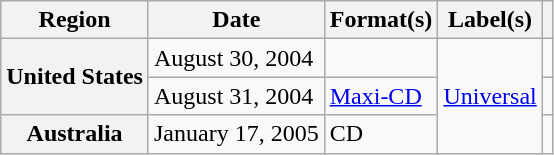<table class="wikitable plainrowheaders">
<tr>
<th scope="col">Region</th>
<th scope="col">Date</th>
<th scope="col">Format(s)</th>
<th scope="col">Label(s)</th>
<th scope="col"></th>
</tr>
<tr>
<th scope="row" rowspan="2">United States</th>
<td>August 30, 2004</td>
<td></td>
<td rowspan="3"><a href='#'>Universal</a></td>
<td></td>
</tr>
<tr>
<td>August 31, 2004</td>
<td><a href='#'>Maxi-CD</a></td>
<td></td>
</tr>
<tr>
<th scope="row">Australia</th>
<td>January 17, 2005</td>
<td>CD</td>
<td></td>
</tr>
</table>
